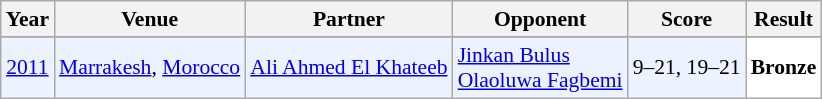<table class="sortable wikitable" style="font-size: 90%;">
<tr>
<th>Year</th>
<th>Venue</th>
<th>Partner</th>
<th>Opponent</th>
<th>Score</th>
<th>Result</th>
</tr>
<tr>
</tr>
<tr style="background:#ECF2FF">
<td align="center"><a href='#'>2011</a></td>
<td align="left"><a href='#'>Marrakesh</a>, <a href='#'>Morocco</a></td>
<td align="left"> <a href='#'>Ali Ahmed El Khateeb</a></td>
<td align="left"> <a href='#'>Jinkan Bulus</a> <br>  <a href='#'>Olaoluwa Fagbemi</a></td>
<td align="left">9–21, 19–21</td>
<td style="text-align:left; background:white"> <strong>Bronze</strong></td>
</tr>
</table>
